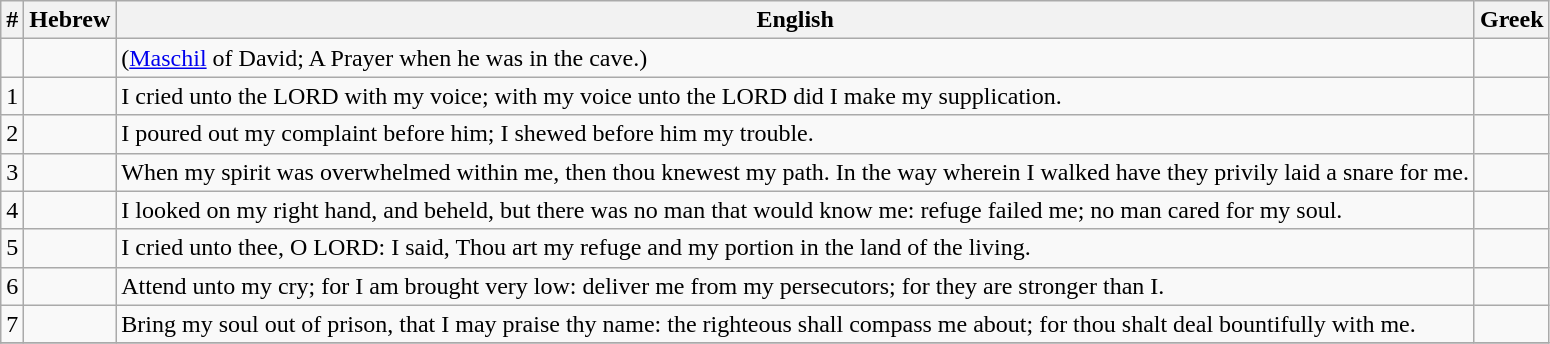<table class=wikitable>
<tr>
<th>#</th>
<th>Hebrew</th>
<th>English</th>
<th>Greek</th>
</tr>
<tr>
<td style="text-align:right"></td>
<td style="text-align:right"></td>
<td>(<a href='#'>Maschil</a> of David; A Prayer when he was in the cave.)</td>
<td></td>
</tr>
<tr>
<td style="text-align:right">1</td>
<td style="text-align:right"></td>
<td>I cried unto the LORD with my voice; with my voice unto the LORD did I make my supplication.</td>
<td></td>
</tr>
<tr>
<td style="text-align:right">2</td>
<td style="text-align:right"></td>
<td>I poured out my complaint before him; I shewed before him my trouble.</td>
<td></td>
</tr>
<tr>
<td style="text-align:right">3</td>
<td style="text-align:right"></td>
<td>When my spirit was overwhelmed within me, then thou knewest my path. In the way wherein I walked have they privily laid a snare for me.</td>
<td></td>
</tr>
<tr>
<td style="text-align:right">4</td>
<td style="text-align:right"></td>
<td>I looked on my right hand, and beheld, but there was no man that would know me: refuge failed me; no man cared for my soul.</td>
<td></td>
</tr>
<tr>
<td style="text-align:right">5</td>
<td style="text-align:right"></td>
<td>I cried unto thee, O LORD: I said, Thou art my refuge and my portion in the land of the living.</td>
<td></td>
</tr>
<tr>
<td style="text-align:right">6</td>
<td style="text-align:right"></td>
<td>Attend unto my cry; for I am brought very low: deliver me from my persecutors; for they are stronger than I.</td>
<td></td>
</tr>
<tr>
<td style="text-align:right">7</td>
<td style="text-align:right"></td>
<td>Bring my soul out of prison, that I may praise thy name: the righteous shall compass me about; for thou shalt deal bountifully with me.</td>
<td></td>
</tr>
<tr>
</tr>
</table>
